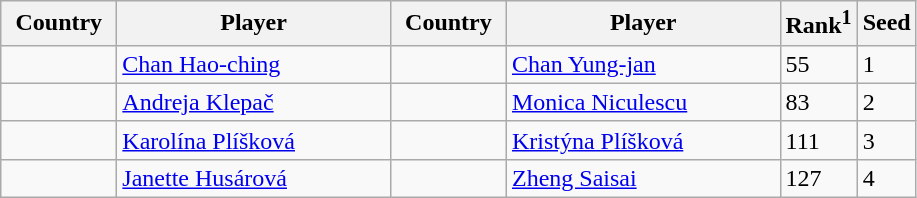<table class="sortable wikitable">
<tr>
<th width="70">Country</th>
<th width="175">Player</th>
<th width="70">Country</th>
<th width="175">Player</th>
<th>Rank<sup>1</sup></th>
<th>Seed</th>
</tr>
<tr>
<td></td>
<td><a href='#'>Chan Hao-ching</a></td>
<td></td>
<td><a href='#'>Chan Yung-jan</a></td>
<td>55</td>
<td>1</td>
</tr>
<tr>
<td></td>
<td><a href='#'>Andreja Klepač</a></td>
<td></td>
<td><a href='#'>Monica Niculescu</a></td>
<td>83</td>
<td>2</td>
</tr>
<tr>
<td></td>
<td><a href='#'>Karolína Plíšková</a></td>
<td></td>
<td><a href='#'>Kristýna Plíšková</a></td>
<td>111</td>
<td>3</td>
</tr>
<tr>
<td></td>
<td><a href='#'>Janette Husárová</a></td>
<td></td>
<td><a href='#'>Zheng Saisai</a></td>
<td>127</td>
<td>4</td>
</tr>
</table>
